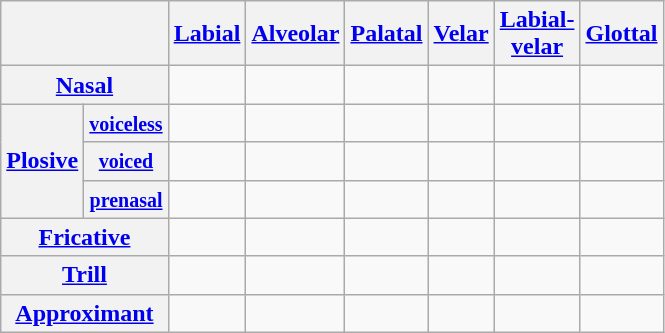<table class="wikitable" style="text-align: center;">
<tr>
<th colspan=2></th>
<th><a href='#'>Labial</a></th>
<th><a href='#'>Alveolar</a></th>
<th><a href='#'>Palatal</a></th>
<th><a href='#'>Velar</a></th>
<th><a href='#'>Labial-<br>velar</a></th>
<th><a href='#'>Glottal</a></th>
</tr>
<tr>
<th colspan=2><a href='#'>Nasal</a></th>
<td> </td>
<td> </td>
<td> </td>
<td> </td>
<td></td>
<td></td>
</tr>
<tr>
<th rowspan="3"><a href='#'>Plosive</a></th>
<th><small><a href='#'>voiceless</a></small></th>
<td> </td>
<td> </td>
<td></td>
<td> </td>
<td></td>
<td></td>
</tr>
<tr>
<th><small><a href='#'>voiced</a></small></th>
<td> </td>
<td> </td>
<td></td>
<td> </td>
<td> </td>
<td></td>
</tr>
<tr>
<th><small><a href='#'>prenasal</a></small></th>
<td></td>
<td> </td>
<td></td>
<td> </td>
<td></td>
<td></td>
</tr>
<tr>
<th colspan=2><a href='#'>Fricative</a></th>
<td> </td>
<td> </td>
<td></td>
<td> </td>
<td></td>
<td> </td>
</tr>
<tr>
<th colspan=2><a href='#'>Trill</a></th>
<td></td>
<td> </td>
<td></td>
<td></td>
<td></td>
<td></td>
</tr>
<tr>
<th colspan=2><a href='#'>Approximant</a></th>
<td></td>
<td> </td>
<td> </td>
<td></td>
<td> </td>
<td></td>
</tr>
</table>
